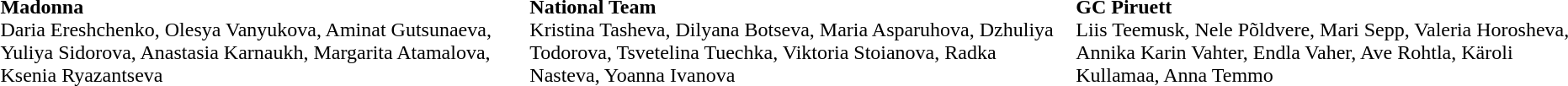<table>
<tr bgcolor="#DFDFDF">
</tr>
<tr>
<th scope=row style="text-align:left"></th>
<td valign="top"><strong>Madonna</strong> <br>Daria Ereshchenko, Olesya Vanyukova, Aminat Gutsunaeva, Yuliya Sidorova, Anastasia Karnaukh, Margarita Atamalova, Ksenia Ryazantseva</td>
<td valign="top"><strong>National Team</strong> <br>Kristina Tasheva, Dilyana Botseva, Maria Asparuhova, Dzhuliya Todorova, Tsvetelina Tuechka, Viktoria Stoianova, Radka Nasteva, Yoanna Ivanova</td>
<td valign="top"><strong>GC Piruett</strong> <br>Liis Teemusk, Nele Põldvere, Mari Sepp, Valeria Horosheva, Annika Karin Vahter, Endla Vaher, Ave Rohtla, Käroli Kullamaa, Anna Temmo</td>
</tr>
<tr>
</tr>
</table>
